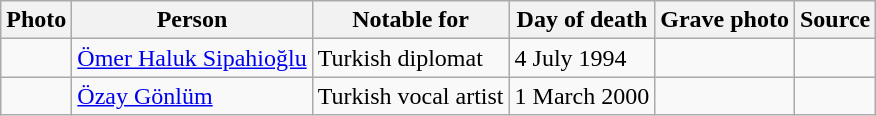<table class="wikitable sortable">
<tr>
<th scope=col>Photo</th>
<th scope=col>Person</th>
<th scope=col>Notable for</th>
<th scope=col>Day of death</th>
<th scope=col>Grave photo</th>
<th scope=col>Source</th>
</tr>
<tr>
<td></td>
<td><a href='#'>Ömer Haluk Sipahioğlu</a></td>
<td>Turkish diplomat</td>
<td>4 July 1994</td>
<td></td>
<td></td>
</tr>
<tr>
<td></td>
<td><a href='#'>Özay Gönlüm</a></td>
<td>Turkish vocal artist</td>
<td>1 March 2000</td>
<td></td>
<td></td>
</tr>
</table>
